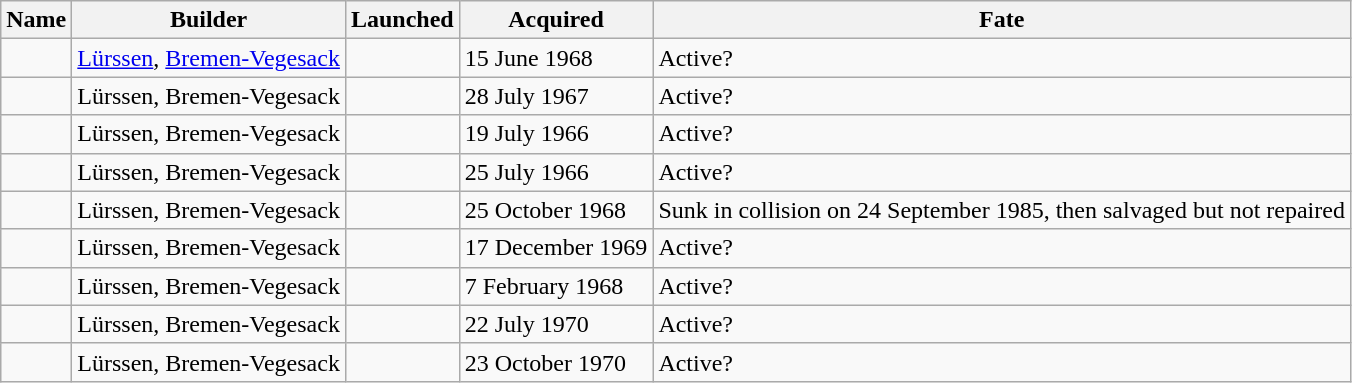<table class="wikitable">
<tr>
<th>Name</th>
<th>Builder</th>
<th>Launched</th>
<th>Acquired</th>
<th>Fate</th>
</tr>
<tr>
<td></td>
<td> <a href='#'>Lürssen</a>, <a href='#'>Bremen-Vegesack</a></td>
<td></td>
<td>15 June 1968</td>
<td>Active?</td>
</tr>
<tr>
<td></td>
<td> Lürssen, Bremen-Vegesack</td>
<td></td>
<td>28 July 1967</td>
<td>Active?</td>
</tr>
<tr>
<td></td>
<td> Lürssen, Bremen-Vegesack</td>
<td></td>
<td>19 July 1966</td>
<td>Active?</td>
</tr>
<tr>
<td></td>
<td> Lürssen, Bremen-Vegesack</td>
<td></td>
<td>25 July 1966</td>
<td>Active?</td>
</tr>
<tr>
<td></td>
<td> Lürssen, Bremen-Vegesack</td>
<td></td>
<td>25 October 1968</td>
<td>Sunk in collision on 24 September 1985, then salvaged but not repaired</td>
</tr>
<tr>
<td></td>
<td> Lürssen, Bremen-Vegesack</td>
<td></td>
<td>17 December 1969</td>
<td>Active?</td>
</tr>
<tr>
<td></td>
<td> Lürssen, Bremen-Vegesack</td>
<td></td>
<td>7 February 1968</td>
<td>Active?</td>
</tr>
<tr>
<td></td>
<td> Lürssen, Bremen-Vegesack</td>
<td></td>
<td>22 July 1970</td>
<td>Active?</td>
</tr>
<tr>
<td></td>
<td> Lürssen, Bremen-Vegesack</td>
<td></td>
<td>23 October 1970</td>
<td>Active?</td>
</tr>
</table>
